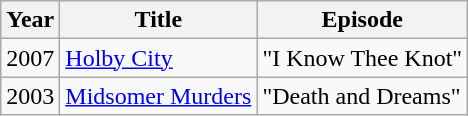<table class="wikitable">
<tr>
<th>Year</th>
<th>Title</th>
<th>Episode</th>
</tr>
<tr>
<td>2007</td>
<td><a href='#'>Holby City</a></td>
<td>"I Know Thee Knot"</td>
</tr>
<tr>
<td>2003</td>
<td><a href='#'>Midsomer Murders</a></td>
<td>"Death and Dreams"</td>
</tr>
</table>
